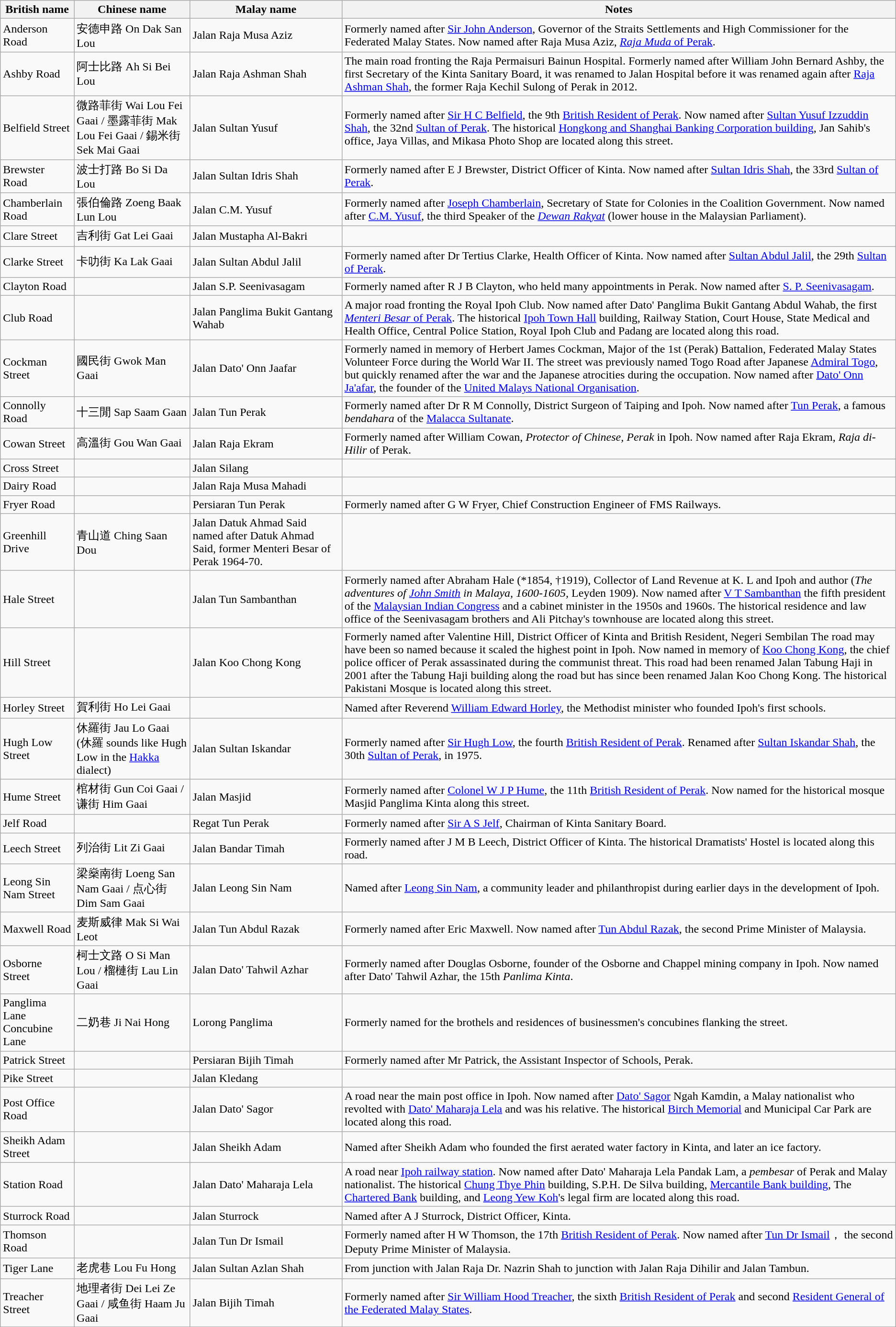<table class="wikitable" border="1">
<tr>
<th>British name</th>
<th>Chinese name</th>
<th>Malay name</th>
<th>Notes</th>
</tr>
<tr>
<td>Anderson Road</td>
<td>安德申路 On Dak San Lou</td>
<td>Jalan Raja Musa Aziz</td>
<td>Formerly named after <a href='#'>Sir John Anderson</a>, Governor of the Straits Settlements and High Commissioner for the Federated Malay States. Now named after Raja Musa Aziz, <a href='#'><em>Raja Muda</em> of Perak</a>.</td>
</tr>
<tr>
<td>Ashby Road</td>
<td>阿士比路 Ah Si Bei Lou</td>
<td>Jalan Raja Ashman Shah</td>
<td>The main road fronting the Raja Permaisuri Bainun Hospital. Formerly named after William John Bernard Ashby, the first Secretary of the Kinta Sanitary Board, it was renamed to Jalan Hospital before it was renamed again after <a href='#'>Raja Ashman Shah</a>, the former Raja Kechil Sulong of Perak in 2012.</td>
</tr>
<tr>
<td>Belfield Street</td>
<td>微路菲街 Wai Lou Fei Gaai / 墨露菲街 Mak Lou Fei Gaai / 錫米街 Sek Mai Gaai</td>
<td>Jalan Sultan Yusuf</td>
<td>Formerly named after <a href='#'>Sir H C Belfield</a>, the 9th <a href='#'>British Resident of Perak</a>. Now named after <a href='#'>Sultan Yusuf Izzuddin Shah</a>, the 32nd <a href='#'>Sultan of Perak</a>. The historical <a href='#'>Hongkong and Shanghai Banking Corporation building</a>, Jan Sahib's office, Jaya Villas, and Mikasa Photo Shop are located along this street.</td>
</tr>
<tr>
<td>Brewster Road</td>
<td>波士打路 Bo Si Da Lou</td>
<td>Jalan Sultan Idris Shah</td>
<td>Formerly named after E J Brewster, District Officer of Kinta. Now named after <a href='#'>Sultan Idris Shah</a>, the 33rd <a href='#'>Sultan of Perak</a>.</td>
</tr>
<tr>
<td>Chamberlain Road</td>
<td>張伯倫路 Zoeng Baak Lun Lou</td>
<td>Jalan C.M. Yusuf</td>
<td>Formerly named after <a href='#'>Joseph Chamberlain</a>, Secretary of State for Colonies in the Coalition Government.  Now named after <a href='#'>C.M. Yusuf</a>, the third Speaker of the <em><a href='#'>Dewan Rakyat</a></em> (lower house in the Malaysian Parliament).</td>
</tr>
<tr>
<td>Clare Street</td>
<td>吉利街 Gat Lei Gaai</td>
<td>Jalan Mustapha Al-Bakri</td>
<td></td>
</tr>
<tr>
<td>Clarke Street</td>
<td>卡叻街 Ka Lak Gaai</td>
<td>Jalan Sultan Abdul Jalil</td>
<td>Formerly named after Dr Tertius Clarke, Health Officer of Kinta.  Now named after <a href='#'>Sultan Abdul Jalil</a>, the 29th <a href='#'>Sultan of Perak</a>.</td>
</tr>
<tr>
<td>Clayton Road</td>
<td></td>
<td>Jalan S.P. Seenivasagam</td>
<td>Formerly named after R J B Clayton, who held many appointments in Perak. Now named after <a href='#'>S. P. Seenivasagam</a>.</td>
</tr>
<tr>
<td>Club Road</td>
<td></td>
<td>Jalan Panglima Bukit Gantang Wahab</td>
<td>A major road fronting the Royal Ipoh Club. Now named after Dato' Panglima Bukit Gantang Abdul Wahab, the first <a href='#'><em>Menteri Besar</em> of Perak</a>. The historical <a href='#'>Ipoh Town Hall</a> building, Railway Station, Court House, State Medical and Health Office, Central Police Station, Royal Ipoh Club and Padang are located along this road.</td>
</tr>
<tr>
<td>Cockman Street</td>
<td>國民街 Gwok Man Gaai</td>
<td>Jalan Dato' Onn Jaafar</td>
<td>Formerly named in memory of Herbert James Cockman, Major of the 1st (Perak) Battalion, Federated Malay States Volunteer Force during the World War II. The street was previously named Togo Road after Japanese <a href='#'>Admiral Togo</a>, but quickly renamed after the war and the Japanese atrocities during the occupation. Now named after <a href='#'>Dato' Onn Ja'afar</a>, the founder of the <a href='#'>United Malays National Organisation</a>.</td>
</tr>
<tr>
<td>Connolly Road</td>
<td>十三閒 Sap Saam Gaan</td>
<td>Jalan Tun Perak</td>
<td>Formerly named after Dr R M Connolly, District Surgeon of Taiping and Ipoh. Now named after <a href='#'>Tun Perak</a>, a famous <em>bendahara</em> of the <a href='#'>Malacca Sultanate</a>.</td>
</tr>
<tr>
<td>Cowan Street</td>
<td>高溫街 Gou Wan Gaai</td>
<td>Jalan Raja Ekram</td>
<td>Formerly named after William Cowan, <em>Protector of Chinese, Perak</em> in Ipoh. Now named after Raja Ekram, <em>Raja di-Hilir</em> of Perak.</td>
</tr>
<tr>
<td>Cross Street</td>
<td></td>
<td>Jalan Silang</td>
<td></td>
</tr>
<tr>
<td>Dairy Road</td>
<td></td>
<td>Jalan Raja Musa Mahadi</td>
<td></td>
</tr>
<tr>
<td>Fryer Road</td>
<td></td>
<td>Persiaran Tun Perak</td>
<td>Formerly named after G W Fryer, Chief Construction Engineer of FMS Railways.</td>
</tr>
<tr>
<td>Greenhill Drive</td>
<td>青山道 Ching Saan Dou</td>
<td>Jalan Datuk Ahmad Said named after Datuk Ahmad Said, former Menteri Besar of Perak 1964-70.</td>
<td></td>
</tr>
<tr>
<td>Hale Street</td>
<td></td>
<td>Jalan Tun Sambanthan</td>
<td>Formerly named after Abraham Hale (*1854, †1919), Collector of Land Revenue at K. L and Ipoh and author (<em>The adventures of <a href='#'>John Smith</a> in Malaya, 1600-1605,</em> Leyden 1909). Now named after <a href='#'>V T Sambanthan</a> the fifth president of the <a href='#'>Malaysian Indian Congress</a> and a cabinet minister in the 1950s and 1960s.  The historical residence and law office of the Seenivasagam brothers and Ali Pitchay's townhouse are located along this street.</td>
</tr>
<tr>
<td>Hill Street</td>
<td></td>
<td>Jalan Koo Chong Kong</td>
<td>Formerly named after Valentine Hill, District Officer of Kinta and British Resident, Negeri Sembilan The road may have been so named because it scaled the highest point in Ipoh. Now named in memory of <a href='#'>Koo Chong Kong</a>, the chief police officer of Perak assassinated during the communist threat. This road had been renamed Jalan Tabung Haji in 2001 after the Tabung Haji building along the road but has since been renamed Jalan Koo Chong Kong. The historical Pakistani Mosque is located along this street.</td>
</tr>
<tr>
<td>Horley Street</td>
<td>賀利街 Ho Lei Gaai</td>
<td></td>
<td>Named after Reverend <a href='#'>William Edward Horley</a>, the Methodist minister who founded Ipoh's first schools.</td>
</tr>
<tr>
<td>Hugh Low Street</td>
<td>休羅街 Jau Lo Gaai (休羅 sounds like Hugh Low in the <a href='#'>Hakka</a> dialect)</td>
<td>Jalan Sultan Iskandar</td>
<td>Formerly named after <a href='#'>Sir Hugh Low</a>, the fourth <a href='#'>British Resident of Perak</a>. Renamed after <a href='#'>Sultan Iskandar Shah</a>, the 30th <a href='#'>Sultan of Perak</a>, in 1975.</td>
</tr>
<tr>
<td>Hume Street</td>
<td>棺材街 Gun Coi Gaai / 谦街 Him Gaai</td>
<td>Jalan Masjid</td>
<td>Formerly named after <a href='#'>Colonel W J P Hume</a>, the 11th <a href='#'>British Resident of Perak</a>.  Now named for the historical mosque Masjid Panglima Kinta along this street.</td>
</tr>
<tr>
<td>Jelf Road</td>
<td></td>
<td>Regat Tun Perak</td>
<td>Formerly named after <a href='#'>Sir A S Jelf</a>, Chairman of Kinta Sanitary Board.</td>
</tr>
<tr>
<td>Leech Street</td>
<td>列治街 Lit Zi Gaai</td>
<td>Jalan Bandar Timah</td>
<td>Formerly named after J M B Leech, District Officer of Kinta. The historical Dramatists' Hostel is located along this road.</td>
</tr>
<tr>
<td>Leong Sin Nam Street</td>
<td>梁燊南街 Loeng San Nam Gaai / 点心街 Dim Sam Gaai</td>
<td>Jalan Leong Sin Nam</td>
<td>Named after <a href='#'>Leong Sin Nam</a>, a community leader and philanthropist during earlier days in the development of Ipoh.</td>
</tr>
<tr>
<td>Maxwell Road</td>
<td>麦斯威律 Mak Si Wai Leot</td>
<td>Jalan Tun Abdul Razak</td>
<td>Formerly named after Eric Maxwell. Now named after <a href='#'>Tun Abdul Razak</a>, the second Prime Minister of Malaysia.</td>
</tr>
<tr>
<td>Osborne Street</td>
<td>柯士文路 O Si Man Lou / 榴槤街 Lau Lin Gaai</td>
<td>Jalan Dato' Tahwil Azhar</td>
<td>Formerly named after Douglas Osborne, founder of the Osborne and Chappel mining company in Ipoh. Now named after Dato' Tahwil Azhar, the 15th <em>Panlima Kinta</em>.</td>
</tr>
<tr>
<td>Panglima Lane<br>Concubine Lane</td>
<td>二奶巷 Ji Nai Hong</td>
<td>Lorong Panglima</td>
<td>Formerly named for the brothels and residences of businessmen's concubines flanking the street.</td>
</tr>
<tr>
<td>Patrick Street</td>
<td></td>
<td>Persiaran Bijih Timah</td>
<td>Formerly named after Mr Patrick, the Assistant Inspector of Schools, Perak.</td>
</tr>
<tr>
<td>Pike Street</td>
<td></td>
<td>Jalan Kledang</td>
<td></td>
</tr>
<tr>
<td>Post Office Road</td>
<td></td>
<td>Jalan Dato' Sagor</td>
<td>A road near the main post office in Ipoh. Now named after <a href='#'>Dato' Sagor</a> Ngah Kamdin, a Malay nationalist who revolted with <a href='#'>Dato' Maharaja Lela</a> and was his relative.  The historical <a href='#'>Birch Memorial</a> and Municipal Car Park are located along this road.</td>
</tr>
<tr>
<td>Sheikh Adam Street</td>
<td></td>
<td>Jalan Sheikh Adam</td>
<td>Named after Sheikh Adam who founded the first aerated water factory in Kinta, and later an ice factory.</td>
</tr>
<tr>
<td>Station Road</td>
<td></td>
<td>Jalan Dato' Maharaja Lela</td>
<td>A road near <a href='#'>Ipoh railway station</a>. Now named after Dato' Maharaja Lela Pandak Lam, a <em>pembesar</em> of Perak and Malay nationalist. The historical <a href='#'>Chung Thye Phin</a> building, S.P.H. De Silva building, <a href='#'>Mercantile Bank building</a>, The <a href='#'>Chartered Bank</a> building, and <a href='#'>Leong Yew Koh</a>'s legal firm are located along this road.</td>
</tr>
<tr>
<td>Sturrock Road</td>
<td></td>
<td>Jalan Sturrock</td>
<td>Named after A J Sturrock, District Officer, Kinta.</td>
</tr>
<tr>
<td>Thomson Road</td>
<td></td>
<td>Jalan Tun Dr Ismail</td>
<td>Formerly named after H W Thomson, the 17th <a href='#'>British Resident of Perak</a>. Now named after <a href='#'>Tun Dr Ismail</a>， the second Deputy Prime Minister of Malaysia.</td>
</tr>
<tr>
<td>Tiger Lane</td>
<td>老虎巷 Lou Fu Hong</td>
<td>Jalan Sultan Azlan Shah</td>
<td>From junction with Jalan Raja Dr. Nazrin Shah to junction with Jalan Raja Dihilir and Jalan Tambun.</td>
</tr>
<tr>
<td>Treacher Street</td>
<td>地理者街 Dei Lei Ze Gaai / 咸鱼街 Haam Ju Gaai</td>
<td>Jalan Bijih Timah</td>
<td>Formerly named after <a href='#'>Sir William Hood Treacher</a>, the sixth <a href='#'>British Resident of Perak</a> and second <a href='#'>Resident General of the Federated Malay States</a>.</td>
</tr>
</table>
